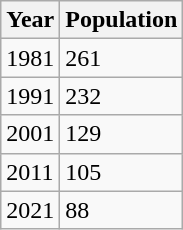<table class="wikitable">
<tr>
<th>Year</th>
<th>Population</th>
</tr>
<tr>
<td>1981</td>
<td>261</td>
</tr>
<tr>
<td>1991</td>
<td>232</td>
</tr>
<tr>
<td>2001</td>
<td>129</td>
</tr>
<tr>
<td>2011</td>
<td>105</td>
</tr>
<tr>
<td>2021</td>
<td>88</td>
</tr>
</table>
